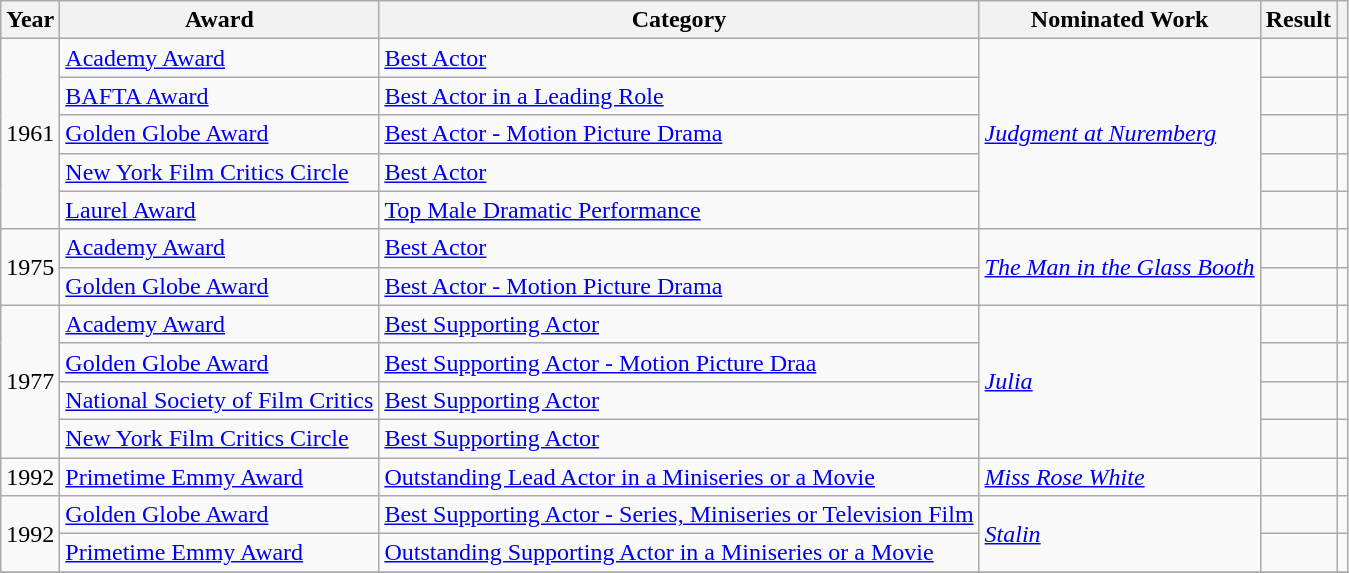<table class="wikitable sortable">
<tr>
<th>Year</th>
<th>Award</th>
<th>Category</th>
<th>Nominated Work</th>
<th>Result</th>
<th class= unsortable></th>
</tr>
<tr>
<td rowspan=5>1961</td>
<td><a href='#'>Academy Award</a></td>
<td><a href='#'>Best Actor</a></td>
<td rowspan=5><em><a href='#'>Judgment at Nuremberg</a></em></td>
<td></td>
<td></td>
</tr>
<tr>
<td><a href='#'>BAFTA Award</a></td>
<td><a href='#'>Best Actor in a Leading Role</a></td>
<td></td>
<td></td>
</tr>
<tr>
<td><a href='#'>Golden Globe Award</a></td>
<td><a href='#'>Best Actor - Motion Picture Drama</a></td>
<td></td>
<td></td>
</tr>
<tr>
<td><a href='#'>New York Film Critics Circle</a></td>
<td><a href='#'>Best Actor</a></td>
<td></td>
<td></td>
</tr>
<tr>
<td><a href='#'>Laurel Award</a></td>
<td><a href='#'>Top Male Dramatic Performance</a></td>
<td></td>
<td></td>
</tr>
<tr>
<td rowspan=2>1975</td>
<td><a href='#'>Academy Award</a></td>
<td><a href='#'>Best Actor</a></td>
<td rowspan=2><em><a href='#'>The Man in the Glass Booth</a></em></td>
<td></td>
<td></td>
</tr>
<tr>
<td><a href='#'>Golden Globe Award</a></td>
<td><a href='#'>Best Actor - Motion Picture Drama</a></td>
<td></td>
<td></td>
</tr>
<tr>
<td rowspan=4>1977</td>
<td><a href='#'>Academy Award</a></td>
<td><a href='#'>Best Supporting Actor</a></td>
<td rowspan=4><em><a href='#'>Julia</a></em></td>
<td></td>
<td></td>
</tr>
<tr>
<td><a href='#'>Golden Globe Award</a></td>
<td><a href='#'>Best Supporting Actor - Motion Picture Draa</a></td>
<td></td>
<td></td>
</tr>
<tr>
<td><a href='#'>National Society of Film Critics</a></td>
<td><a href='#'>Best Supporting Actor</a></td>
<td></td>
<td></td>
</tr>
<tr>
<td><a href='#'>New York Film Critics Circle</a></td>
<td><a href='#'>Best Supporting Actor</a></td>
<td></td>
<td></td>
</tr>
<tr>
<td>1992</td>
<td><a href='#'>Primetime Emmy Award</a></td>
<td><a href='#'>Outstanding Lead Actor in a Miniseries or a Movie</a></td>
<td><em><a href='#'>Miss Rose White</a></em></td>
<td></td>
<td></td>
</tr>
<tr>
<td rowspan=2>1992</td>
<td><a href='#'>Golden Globe Award</a></td>
<td><a href='#'>Best Supporting Actor - Series, Miniseries or Television Film</a></td>
<td rowspan=2><em><a href='#'>Stalin</a></em></td>
<td></td>
<td></td>
</tr>
<tr>
<td><a href='#'>Primetime Emmy Award</a></td>
<td><a href='#'>Outstanding Supporting Actor in a Miniseries or a Movie</a></td>
<td></td>
<td></td>
</tr>
<tr>
</tr>
</table>
